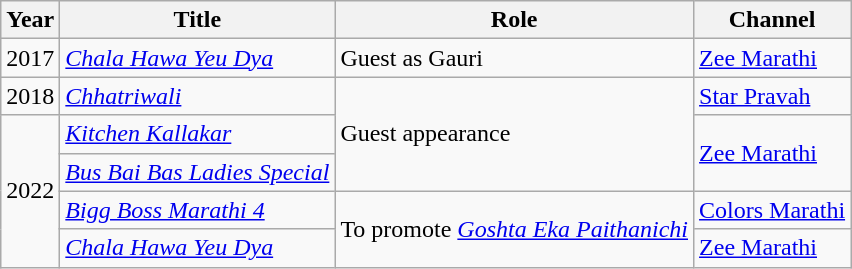<table class="wikitable">
<tr>
<th>Year</th>
<th>Title</th>
<th>Role</th>
<th>Channel</th>
</tr>
<tr>
<td>2017</td>
<td><em><a href='#'>Chala Hawa Yeu Dya</a></em></td>
<td>Guest as Gauri</td>
<td><a href='#'>Zee Marathi</a></td>
</tr>
<tr>
<td>2018</td>
<td><em><a href='#'>Chhatriwali</a></em></td>
<td rowspan="3">Guest appearance</td>
<td><a href='#'>Star Pravah</a></td>
</tr>
<tr>
<td rowspan="4">2022</td>
<td><em><a href='#'>Kitchen Kallakar</a></em></td>
<td rowspan="2"><a href='#'>Zee Marathi</a></td>
</tr>
<tr>
<td><em><a href='#'>Bus Bai Bas Ladies Special</a></em></td>
</tr>
<tr>
<td><em><a href='#'>Bigg Boss Marathi 4</a></em></td>
<td rowspan="2">To promote <em><a href='#'>Goshta Eka Paithanichi</a></em></td>
<td><a href='#'>Colors Marathi</a></td>
</tr>
<tr>
<td><em><a href='#'>Chala Hawa Yeu Dya</a></em></td>
<td><a href='#'>Zee Marathi</a></td>
</tr>
</table>
